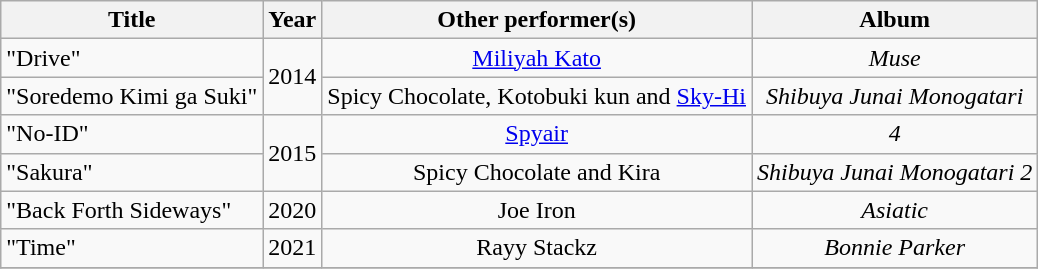<table class="wikitable plainrowheaders" style="text-align:center;">
<tr>
<th scope="col">Title</th>
<th scope="col">Year</th>
<th scope="col">Other performer(s)</th>
<th scope="col">Album</th>
</tr>
<tr>
<td align="left">"Drive"</td>
<td rowspan="2">2014</td>
<td><a href='#'>Miliyah Kato</a></td>
<td><em>Muse</em></td>
</tr>
<tr>
<td align="left">"Soredemo Kimi ga Suki"</td>
<td>Spicy Chocolate, Kotobuki kun and <a href='#'>Sky-Hi</a></td>
<td><em>Shibuya Junai Monogatari</em></td>
</tr>
<tr>
<td align="left">"No-ID"</td>
<td rowspan="2">2015</td>
<td><a href='#'>Spyair</a></td>
<td><em>4</em></td>
</tr>
<tr>
<td align="left">"Sakura"</td>
<td>Spicy Chocolate and Kira</td>
<td><em>Shibuya Junai Monogatari 2</em></td>
</tr>
<tr>
<td align="left">"Back Forth Sideways" </td>
<td rowspan="1">2020</td>
<td>Joe Iron</td>
<td><em>Asiatic</em></td>
</tr>
<tr>
<td align="left">"Time"</td>
<td rowspan="1">2021</td>
<td>Rayy Stackz</td>
<td><em>Bonnie Parker</em></td>
</tr>
<tr>
</tr>
</table>
